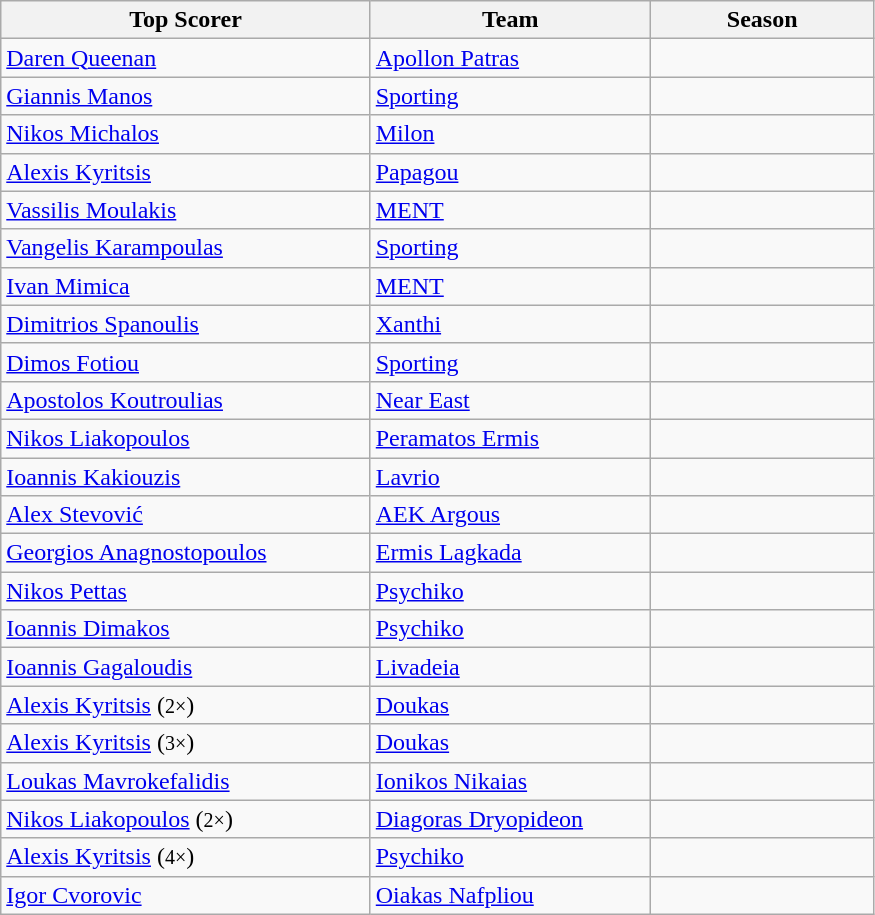<table class="wikitable">
<tr>
<th width=33%>Top Scorer</th>
<th width=25%>Team</th>
<th width=20%>Season</th>
</tr>
<tr>
<td> <a href='#'>Daren Queenan</a></td>
<td><a href='#'>Apollon Patras</a></td>
<td></td>
</tr>
<tr>
<td> <a href='#'>Giannis Manos</a></td>
<td><a href='#'>Sporting</a></td>
<td></td>
</tr>
<tr>
<td> <a href='#'>Nikos Michalos</a></td>
<td><a href='#'>Milon</a></td>
<td></td>
</tr>
<tr>
<td> <a href='#'>Alexis Kyritsis</a></td>
<td><a href='#'>Papagou</a></td>
<td></td>
</tr>
<tr>
<td> <a href='#'>Vassilis Moulakis</a></td>
<td><a href='#'>MENT</a></td>
<td></td>
</tr>
<tr>
<td> <a href='#'>Vangelis Karampoulas</a></td>
<td><a href='#'>Sporting</a></td>
<td></td>
</tr>
<tr>
<td> <a href='#'>Ivan Mimica</a></td>
<td><a href='#'>MENT</a></td>
<td></td>
</tr>
<tr>
<td> <a href='#'>Dimitrios Spanoulis</a></td>
<td><a href='#'>Xanthi</a></td>
<td></td>
</tr>
<tr>
<td> <a href='#'>Dimos Fotiou</a></td>
<td><a href='#'>Sporting</a></td>
<td></td>
</tr>
<tr>
<td> <a href='#'>Apostolos Koutroulias</a></td>
<td><a href='#'>Near East</a></td>
<td></td>
</tr>
<tr>
<td> <a href='#'>Nikos Liakopoulos</a></td>
<td><a href='#'>Peramatos Ermis</a></td>
<td></td>
</tr>
<tr>
<td> <a href='#'>Ioannis Kakiouzis</a></td>
<td><a href='#'>Lavrio</a></td>
<td></td>
</tr>
<tr>
<td> <a href='#'>Alex Stevović</a></td>
<td><a href='#'>AEK Argous</a></td>
<td></td>
</tr>
<tr>
<td> <a href='#'>Georgios Anagnostopoulos</a></td>
<td><a href='#'>Ermis Lagkada</a></td>
<td></td>
</tr>
<tr>
<td> <a href='#'>Nikos Pettas</a></td>
<td><a href='#'>Psychiko</a></td>
<td></td>
</tr>
<tr>
<td> <a href='#'>Ioannis Dimakos</a></td>
<td><a href='#'>Psychiko</a></td>
<td></td>
</tr>
<tr>
<td> <a href='#'>Ioannis Gagaloudis</a></td>
<td><a href='#'>Livadeia</a></td>
<td></td>
</tr>
<tr>
<td> <a href='#'>Alexis Kyritsis</a> (<small>2×</small>)</td>
<td><a href='#'>Doukas</a></td>
<td></td>
</tr>
<tr>
<td> <a href='#'>Alexis Kyritsis</a> (<small>3×</small>)</td>
<td><a href='#'>Doukas</a></td>
<td></td>
</tr>
<tr>
<td> <a href='#'>Loukas Mavrokefalidis</a></td>
<td><a href='#'>Ionikos Nikaias</a></td>
<td></td>
</tr>
<tr>
<td> <a href='#'>Nikos Liakopoulos</a> (<small>2×</small>)</td>
<td><a href='#'>Diagoras Dryopideon</a></td>
<td></td>
</tr>
<tr>
<td> <a href='#'>Alexis Kyritsis</a> (<small>4×</small>)</td>
<td><a href='#'>Psychiko</a></td>
<td></td>
</tr>
<tr>
<td> <a href='#'>Igor Cvorovic</a></td>
<td><a href='#'>Oiakas Nafpliou</a></td>
<td></td>
</tr>
</table>
